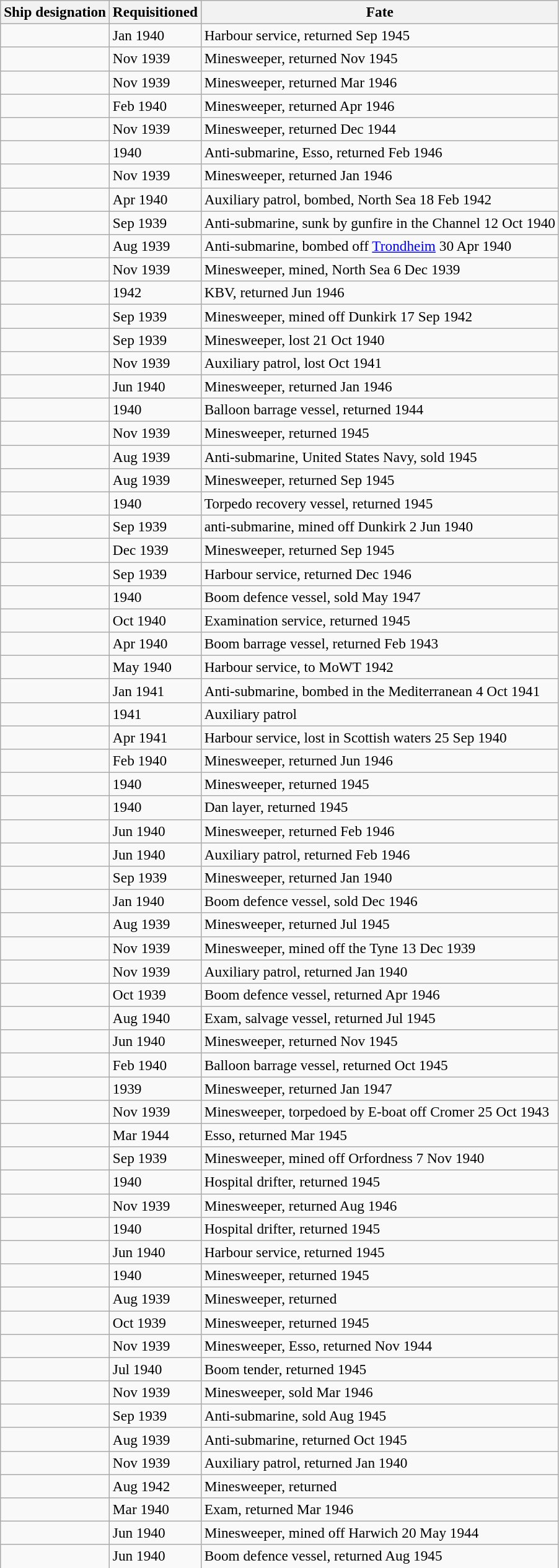<table class="wikitable" style="font-size:97%;">
<tr>
<th>Ship designation</th>
<th>Requisitioned</th>
<th>Fate</th>
</tr>
<tr>
<td></td>
<td>Jan 1940</td>
<td>Harbour service, returned Sep 1945</td>
</tr>
<tr>
<td></td>
<td>Nov 1939</td>
<td>Minesweeper, returned Nov 1945</td>
</tr>
<tr>
<td></td>
<td>Nov 1939</td>
<td>Minesweeper, returned Mar 1946</td>
</tr>
<tr>
<td></td>
<td>Feb 1940</td>
<td>Minesweeper, returned Apr 1946</td>
</tr>
<tr>
<td></td>
<td>Nov 1939</td>
<td>Minesweeper, returned Dec 1944</td>
</tr>
<tr>
<td></td>
<td>1940</td>
<td>Anti-submarine, Esso, returned Feb 1946</td>
</tr>
<tr>
<td></td>
<td>Nov 1939</td>
<td>Minesweeper, returned Jan 1946</td>
</tr>
<tr>
<td></td>
<td>Apr 1940</td>
<td>Auxiliary patrol, bombed, North Sea 18 Feb 1942</td>
</tr>
<tr>
<td></td>
<td>Sep 1939</td>
<td>Anti-submarine, sunk by gunfire in the Channel 12 Oct 1940</td>
</tr>
<tr>
<td></td>
<td>Aug 1939</td>
<td>Anti-submarine, bombed off <a href='#'>Trondheim</a> 30 Apr 1940</td>
</tr>
<tr>
<td></td>
<td>Nov 1939</td>
<td>Minesweeper, mined, North Sea 6 Dec 1939</td>
</tr>
<tr>
<td></td>
<td>1942</td>
<td>KBV, returned Jun 1946</td>
</tr>
<tr>
<td></td>
<td>Sep 1939</td>
<td>Minesweeper, mined off Dunkirk 17 Sep 1942</td>
</tr>
<tr>
<td></td>
<td>Sep 1939</td>
<td>Minesweeper, lost 21 Oct 1940</td>
</tr>
<tr>
<td></td>
<td>Nov 1939</td>
<td>Auxiliary patrol, lost Oct 1941</td>
</tr>
<tr>
<td></td>
<td>Jun 1940</td>
<td>Minesweeper, returned Jan 1946</td>
</tr>
<tr>
<td></td>
<td>1940</td>
<td>Balloon barrage vessel, returned 1944</td>
</tr>
<tr>
<td></td>
<td>Nov 1939</td>
<td>Minesweeper, returned 1945</td>
</tr>
<tr>
<td></td>
<td>Aug 1939</td>
<td>Anti-submarine, United States Navy, sold 1945</td>
</tr>
<tr>
<td></td>
<td>Aug 1939</td>
<td>Minesweeper, returned Sep 1945</td>
</tr>
<tr>
<td></td>
<td>1940</td>
<td>Torpedo recovery vessel, returned 1945</td>
</tr>
<tr>
<td></td>
<td>Sep 1939</td>
<td>anti-submarine, mined off Dunkirk 2 Jun 1940</td>
</tr>
<tr>
<td></td>
<td>Dec 1939</td>
<td>Minesweeper, returned Sep 1945</td>
</tr>
<tr>
<td></td>
<td>Sep 1939</td>
<td>Harbour service, returned Dec 1946</td>
</tr>
<tr>
<td></td>
<td>1940</td>
<td>Boom defence vessel, sold May 1947</td>
</tr>
<tr>
<td></td>
<td>Oct 1940</td>
<td>Examination service, returned 1945</td>
</tr>
<tr>
<td></td>
<td>Apr 1940</td>
<td>Boom barrage vessel, returned Feb 1943</td>
</tr>
<tr>
<td></td>
<td>May 1940</td>
<td>Harbour service, to MoWT 1942</td>
</tr>
<tr>
<td></td>
<td>Jan 1941</td>
<td>Anti-submarine, bombed in the Mediterranean 4 Oct 1941</td>
</tr>
<tr>
<td></td>
<td>1941</td>
<td>Auxiliary patrol</td>
</tr>
<tr>
<td></td>
<td>Apr 1941</td>
<td>Harbour service, lost in Scottish waters 25 Sep 1940</td>
</tr>
<tr>
<td></td>
<td>Feb 1940</td>
<td>Minesweeper, returned Jun 1946</td>
</tr>
<tr>
<td></td>
<td>1940</td>
<td>Minesweeper, returned 1945</td>
</tr>
<tr>
<td></td>
<td>1940</td>
<td>Dan layer, returned 1945</td>
</tr>
<tr>
<td></td>
<td>Jun 1940</td>
<td>Minesweeper, returned Feb 1946</td>
</tr>
<tr>
<td></td>
<td>Jun 1940</td>
<td>Auxiliary patrol, returned Feb 1946</td>
</tr>
<tr>
<td></td>
<td>Sep 1939</td>
<td>Minesweeper, returned Jan 1940</td>
</tr>
<tr>
<td></td>
<td>Jan 1940</td>
<td>Boom defence vessel, sold Dec 1946</td>
</tr>
<tr>
<td></td>
<td>Aug 1939</td>
<td>Minesweeper, returned Jul 1945</td>
</tr>
<tr>
<td></td>
<td>Nov 1939</td>
<td>Minesweeper, mined off the Tyne 13 Dec 1939</td>
</tr>
<tr>
<td></td>
<td>Nov 1939</td>
<td>Auxiliary patrol, returned Jan 1940</td>
</tr>
<tr>
<td></td>
<td>Oct 1939</td>
<td>Boom defence vessel, returned Apr 1946</td>
</tr>
<tr>
<td></td>
<td>Aug 1940</td>
<td>Exam, salvage vessel, returned Jul 1945</td>
</tr>
<tr>
<td></td>
<td>Jun 1940</td>
<td>Minesweeper, returned Nov 1945</td>
</tr>
<tr>
<td></td>
<td>Feb 1940</td>
<td>Balloon barrage vessel, returned Oct 1945</td>
</tr>
<tr>
<td></td>
<td>1939</td>
<td>Minesweeper, returned Jan 1947</td>
</tr>
<tr>
<td></td>
<td>Nov 1939</td>
<td>Minesweeper, torpedoed by E-boat off Cromer 25 Oct 1943</td>
</tr>
<tr>
<td></td>
<td>Mar 1944</td>
<td>Esso, returned Mar 1945</td>
</tr>
<tr>
<td></td>
<td>Sep 1939</td>
<td>Minesweeper, mined off Orfordness 7 Nov 1940</td>
</tr>
<tr>
<td></td>
<td>1940</td>
<td>Hospital drifter, returned 1945</td>
</tr>
<tr>
<td></td>
<td>Nov 1939</td>
<td>Minesweeper, returned Aug 1946</td>
</tr>
<tr>
<td></td>
<td>1940</td>
<td>Hospital drifter, returned 1945</td>
</tr>
<tr>
<td></td>
<td>Jun 1940</td>
<td>Harbour service, returned 1945</td>
</tr>
<tr>
<td></td>
<td>1940</td>
<td>Minesweeper, returned 1945</td>
</tr>
<tr>
<td></td>
<td>Aug 1939</td>
<td>Minesweeper, returned</td>
</tr>
<tr>
<td></td>
<td>Oct 1939</td>
<td>Minesweeper, returned 1945</td>
</tr>
<tr>
<td></td>
<td>Nov 1939</td>
<td>Minesweeper, Esso, returned Nov 1944</td>
</tr>
<tr>
<td></td>
<td>Jul 1940</td>
<td>Boom tender, returned 1945</td>
</tr>
<tr>
<td></td>
<td>Nov 1939</td>
<td>Minesweeper, sold Mar 1946</td>
</tr>
<tr>
<td></td>
<td>Sep 1939</td>
<td>Anti-submarine, sold Aug 1945</td>
</tr>
<tr>
<td></td>
<td>Aug 1939</td>
<td>Anti-submarine, returned Oct 1945</td>
</tr>
<tr>
<td></td>
<td>Nov 1939</td>
<td>Auxiliary patrol, returned Jan 1940</td>
</tr>
<tr>
<td></td>
<td>Aug 1942</td>
<td>Minesweeper, returned</td>
</tr>
<tr>
<td></td>
<td>Mar 1940</td>
<td>Exam, returned Mar 1946</td>
</tr>
<tr>
<td></td>
<td>Jun 1940</td>
<td>Minesweeper, mined off Harwich 20 May 1944</td>
</tr>
<tr>
<td></td>
<td>Jun 1940</td>
<td>Boom defence vessel, returned Aug 1945</td>
</tr>
<tr>
</tr>
</table>
